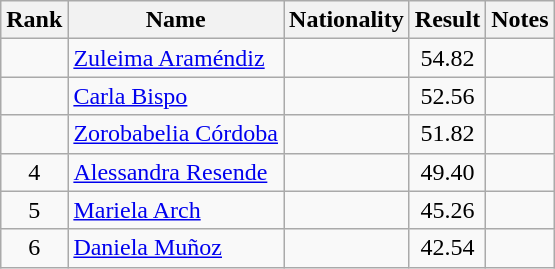<table class="wikitable sortable" style="text-align:center">
<tr>
<th>Rank</th>
<th>Name</th>
<th>Nationality</th>
<th>Result</th>
<th>Notes</th>
</tr>
<tr>
<td></td>
<td align=left><a href='#'>Zuleima Araméndiz</a></td>
<td align=left></td>
<td>54.82</td>
<td></td>
</tr>
<tr>
<td></td>
<td align=left><a href='#'>Carla Bispo</a></td>
<td align=left></td>
<td>52.56</td>
<td></td>
</tr>
<tr>
<td></td>
<td align=left><a href='#'>Zorobabelia Córdoba</a></td>
<td align=left></td>
<td>51.82</td>
<td></td>
</tr>
<tr>
<td>4</td>
<td align=left><a href='#'>Alessandra Resende</a></td>
<td align=left></td>
<td>49.40</td>
<td></td>
</tr>
<tr>
<td>5</td>
<td align=left><a href='#'>Mariela Arch</a></td>
<td align=left></td>
<td>45.26</td>
<td></td>
</tr>
<tr>
<td>6</td>
<td align=left><a href='#'>Daniela Muñoz</a></td>
<td align=left></td>
<td>42.54</td>
<td></td>
</tr>
</table>
